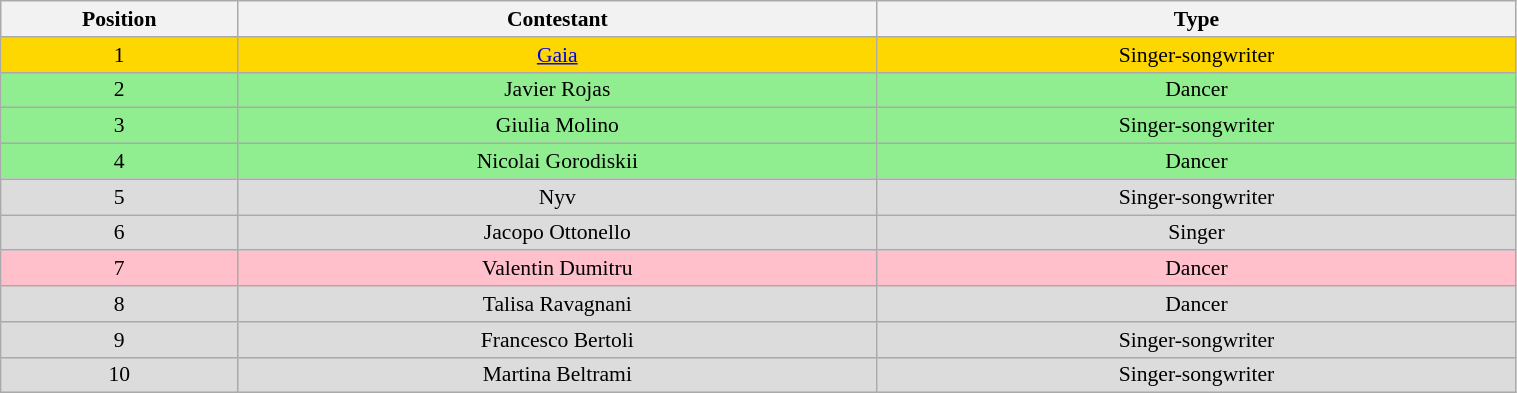<table class="wikitable" style="text-align:center; font-size:90%; border-collapse:collapse;" width=80%>
<tr>
<th width=4%>Position</th>
<th width="12%" align="center">Contestant</th>
<th width=12%>Type</th>
</tr>
<tr>
<td style="color:black; background:gold;">1</td>
<td style="color:black; background:gold;"><a href='#'>Gaia</a></td>
<td style="color:black; background:gold;">Singer-songwriter</td>
</tr>
<tr>
<td style="color:black; background:LightGreen;">2</td>
<td style="color:black; background:LightGreen;">Javier Rojas</td>
<td style="color:black; background:LightGreen;">Dancer</td>
</tr>
<tr>
<td style="color:black; background:LightGreen;">3</td>
<td style="color:black; background:LightGreen;">Giulia Molino</td>
<td style="color:black; background:LightGreen;">Singer-songwriter</td>
</tr>
<tr>
<td style="color:black; background:LightGreen;">4</td>
<td style="color:black; background:LightGreen;">Nicolai Gorodiskii</td>
<td style="color:black; background:LightGreen;">Dancer</td>
</tr>
<tr>
<td style="background:#DCDCDC;">5</td>
<td style="background:#DCDCDC;">Nyv</td>
<td style="background:#DCDCDC;">Singer-songwriter</td>
</tr>
<tr>
<td style="background:#DCDCDC;">6</td>
<td style="background:#DCDCDC;">Jacopo Ottonello</td>
<td style="background:#DCDCDC;">Singer</td>
</tr>
<tr>
<td style="color:black; background:pink;">7</td>
<td style="color:black; background:pink;">Valentin Dumitru</td>
<td style="color:black; background:pink;">Dancer</td>
</tr>
<tr>
<td style="background:#DCDCDC;">8</td>
<td style="background:#DCDCDC;">Talisa Ravagnani</td>
<td style="background:#DCDCDC;">Dancer</td>
</tr>
<tr>
<td style="background:#DCDCDC;">9</td>
<td style="background:#DCDCDC;">Francesco Bertoli</td>
<td style="background:#DCDCDC;">Singer-songwriter</td>
</tr>
<tr>
<td style="background:#DCDCDC;">10</td>
<td style="background:#DCDCDC;">Martina Beltrami</td>
<td style="background:#DCDCDC;">Singer-songwriter</td>
</tr>
</table>
